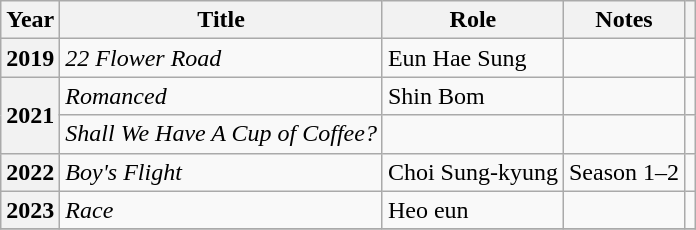<table class="wikitable sortable plainrowheaders">
<tr>
<th scope="col">Year</th>
<th scope="col">Title</th>
<th scope="col">Role</th>
<th scope="col">Notes</th>
<th scope="col" class="unsortable"></th>
</tr>
<tr>
<th scope="row">2019</th>
<td><em>22 Flower Road</em></td>
<td>Eun Hae Sung</td>
<td></td>
<td></td>
</tr>
<tr>
<th scope="row" rowspan=2>2021</th>
<td><em>Romanced</em></td>
<td>Shin Bom</td>
<td></td>
<td></td>
</tr>
<tr>
<td><em>Shall We Have A Cup of Coffee?</em></td>
<td></td>
<td></td>
<td></td>
</tr>
<tr>
<th scope="row">2022</th>
<td><em>Boy's Flight</em></td>
<td>Choi Sung-kyung</td>
<td>Season 1–2</td>
<td></td>
</tr>
<tr>
<th scope="row">2023</th>
<td><em>Race</em></td>
<td>Heo eun</td>
<td></td>
<td></td>
</tr>
<tr>
</tr>
</table>
